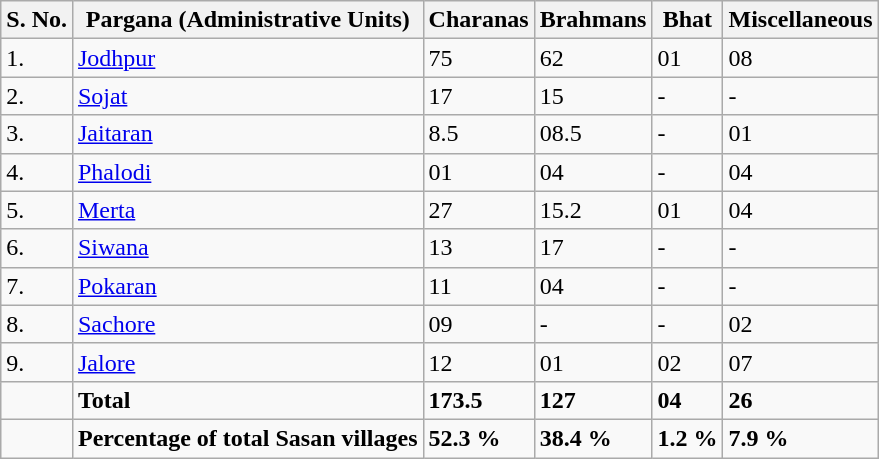<table class="wikitable">
<tr>
<th>S. No.</th>
<th>Pargana (Administrative Units)</th>
<th>Charanas</th>
<th>Brahmans</th>
<th>Bhat</th>
<th>Miscellaneous</th>
</tr>
<tr>
<td>1.</td>
<td><a href='#'>Jodhpur</a></td>
<td>75</td>
<td>62</td>
<td>01</td>
<td>08</td>
</tr>
<tr>
<td>2.</td>
<td><a href='#'>Sojat</a></td>
<td>17</td>
<td>15</td>
<td>-</td>
<td>-</td>
</tr>
<tr>
<td>3.</td>
<td><a href='#'>Jaitaran</a></td>
<td>8.5</td>
<td>08.5</td>
<td>-</td>
<td>01</td>
</tr>
<tr>
<td>4.</td>
<td><a href='#'>Phalodi</a></td>
<td>01</td>
<td>04</td>
<td>-</td>
<td>04</td>
</tr>
<tr>
<td>5.</td>
<td><a href='#'>Merta</a></td>
<td>27</td>
<td>15.2</td>
<td>01</td>
<td>04</td>
</tr>
<tr>
<td>6.</td>
<td><a href='#'>Siwana</a></td>
<td>13</td>
<td>17</td>
<td>-</td>
<td>-</td>
</tr>
<tr>
<td>7.</td>
<td><a href='#'>Pokaran</a></td>
<td>11</td>
<td>04</td>
<td>-</td>
<td>-</td>
</tr>
<tr>
<td>8.</td>
<td><a href='#'>Sachore</a></td>
<td>09</td>
<td>-</td>
<td>-</td>
<td>02</td>
</tr>
<tr>
<td>9.</td>
<td><a href='#'>Jalore</a></td>
<td>12</td>
<td>01</td>
<td>02</td>
<td>07</td>
</tr>
<tr>
<td></td>
<td><strong>Total</strong></td>
<td><strong>173.5</strong></td>
<td><strong>127</strong></td>
<td><strong>04</strong></td>
<td><strong>26</strong></td>
</tr>
<tr>
<td></td>
<td><strong>Percentage of total Sasan villages</strong></td>
<td><strong>52.3 %</strong></td>
<td><strong>38.4 %</strong></td>
<td><strong>1.2 %</strong></td>
<td><strong>7.9 %</strong></td>
</tr>
</table>
